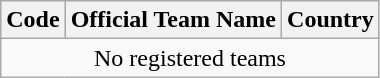<table class="wikitable">
<tr style="background:#ccf;">
<th>Code</th>
<th>Official Team Name</th>
<th>Country</th>
</tr>
<tr>
<td colspan="3" style="text-align:center;">No registered teams</td>
</tr>
</table>
